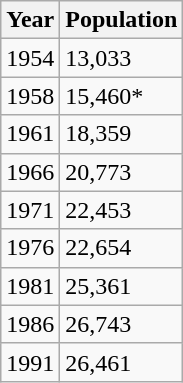<table class="wikitable">
<tr>
<th>Year</th>
<th>Population</th>
</tr>
<tr>
<td>1954</td>
<td>13,033</td>
</tr>
<tr>
<td>1958</td>
<td>15,460*</td>
</tr>
<tr>
<td>1961</td>
<td>18,359</td>
</tr>
<tr>
<td>1966</td>
<td>20,773</td>
</tr>
<tr>
<td>1971</td>
<td>22,453</td>
</tr>
<tr>
<td>1976</td>
<td>22,654</td>
</tr>
<tr>
<td>1981</td>
<td>25,361</td>
</tr>
<tr>
<td>1986</td>
<td>26,743</td>
</tr>
<tr>
<td>1991</td>
<td>26,461</td>
</tr>
</table>
